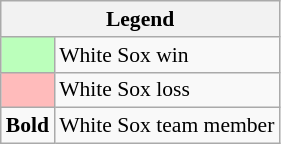<table class="wikitable" style="font-size:90%">
<tr>
<th colspan="2">Legend</th>
</tr>
<tr>
<td style="background:#bfb;"> </td>
<td>White Sox win</td>
</tr>
<tr>
<td style="background:#fbb;"> </td>
<td>White Sox loss</td>
</tr>
<tr>
<td><strong>Bold</strong></td>
<td>White Sox team member</td>
</tr>
</table>
